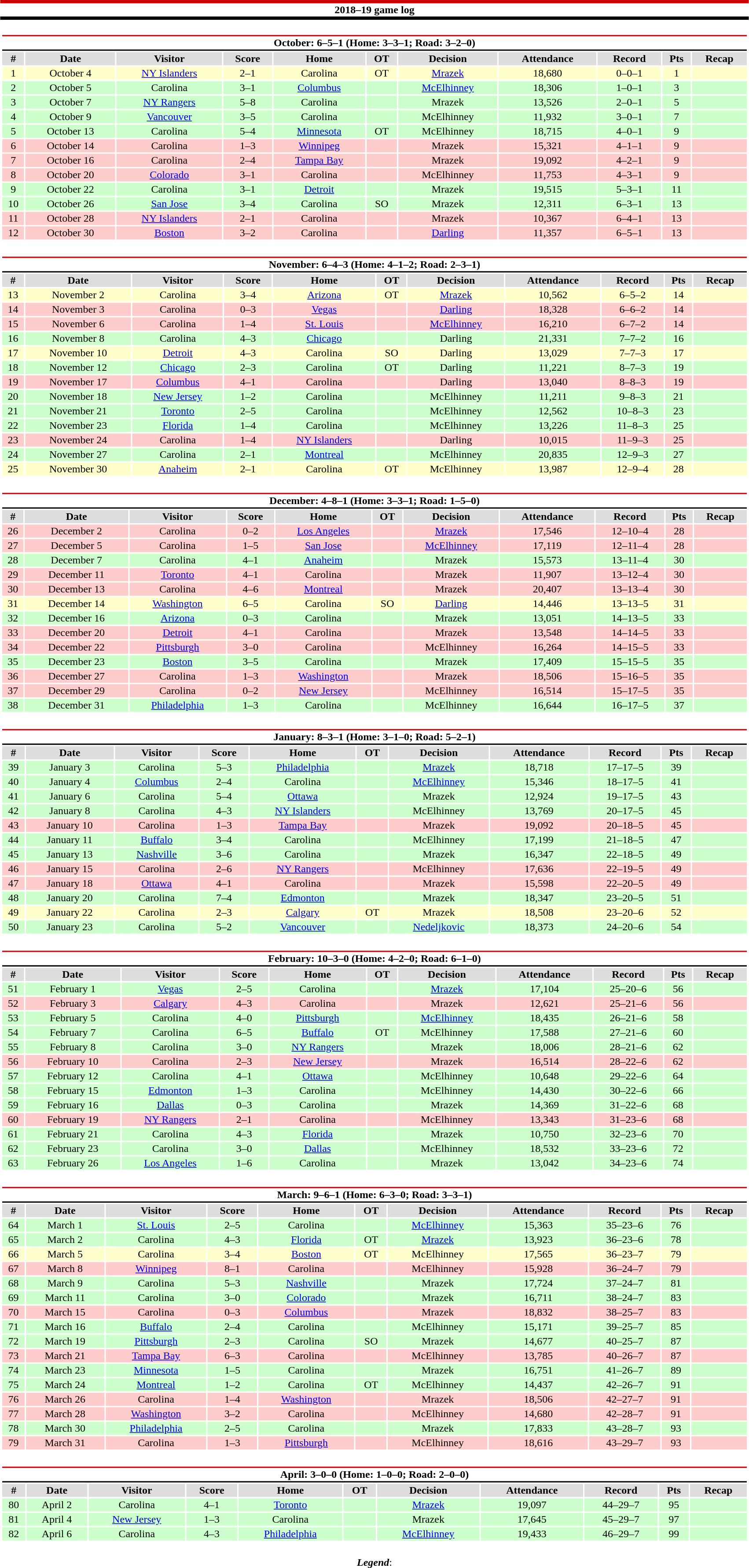<table class="toccolours" style="width:90%; clear:both; margin:1.5em auto; text-align:center;">
<tr>
<th colspan="11" style="background:#FFFFFF; border-top:#CC0000 5px solid; border-bottom:#000000 5px solid;">2018–19 game log</th>
</tr>
<tr>
<td colspan="11"><br><table class="toccolours collapsible collapsed" style="width:100%;">
<tr>
<th colspan="11" style="background:#FFFFFF; border-top:#CC0000 2px solid; border-bottom:#000000 2px solid;">October: 6–5–1 (Home: 3–3–1; Road: 3–2–0)</th>
</tr>
<tr style="background:#ddd;">
<th>#</th>
<th>Date</th>
<th>Visitor</th>
<th>Score</th>
<th>Home</th>
<th>OT</th>
<th>Decision</th>
<th>Attendance</th>
<th>Record</th>
<th>Pts</th>
<th>Recap</th>
</tr>
<tr style="background:#ffc;">
<td>1</td>
<td>October 4</td>
<td><a href='#'>NY Islanders</a></td>
<td>2–1</td>
<td>Carolina</td>
<td>OT</td>
<td><a href='#'>Mrazek</a></td>
<td>18,680</td>
<td>0–0–1</td>
<td>1</td>
<td></td>
</tr>
<tr style="background:#cfc;">
<td>2</td>
<td>October 5</td>
<td>Carolina</td>
<td>3–1</td>
<td><a href='#'>Columbus</a></td>
<td></td>
<td><a href='#'>McElhinney</a></td>
<td>18,306</td>
<td>1–0–1</td>
<td>3</td>
<td></td>
</tr>
<tr style="background:#cfc;">
<td>3</td>
<td>October 7</td>
<td><a href='#'>NY Rangers</a></td>
<td>5–8</td>
<td>Carolina</td>
<td></td>
<td>Mrazek</td>
<td>13,526</td>
<td>2–0–1</td>
<td>5</td>
<td></td>
</tr>
<tr style="background:#cfc;">
<td>4</td>
<td>October 9</td>
<td><a href='#'>Vancouver</a></td>
<td>3–5</td>
<td>Carolina</td>
<td></td>
<td>McElhinney</td>
<td>11,932</td>
<td>3–0–1</td>
<td>7</td>
<td></td>
</tr>
<tr style="background:#cfc;">
<td>5</td>
<td>October 13</td>
<td>Carolina</td>
<td>5–4</td>
<td><a href='#'>Minnesota</a></td>
<td>OT</td>
<td>McElhinney</td>
<td>18,715</td>
<td>4–0–1</td>
<td>9</td>
<td></td>
</tr>
<tr style="background:#fcc;">
<td>6</td>
<td>October 14</td>
<td>Carolina</td>
<td>1–3</td>
<td><a href='#'>Winnipeg</a></td>
<td></td>
<td>Mrazek</td>
<td>15,321</td>
<td>4–1–1</td>
<td>9</td>
<td></td>
</tr>
<tr style="background:#fcc;">
<td>7</td>
<td>October 16</td>
<td>Carolina</td>
<td>2–4</td>
<td><a href='#'>Tampa Bay</a></td>
<td></td>
<td>Mrazek</td>
<td>19,092</td>
<td>4–2–1</td>
<td>9</td>
<td></td>
</tr>
<tr style="background:#fcc;">
<td>8</td>
<td>October 20</td>
<td><a href='#'>Colorado</a></td>
<td>3–1</td>
<td>Carolina</td>
<td></td>
<td>McElhinney</td>
<td>11,753</td>
<td>4–3–1</td>
<td>9</td>
<td></td>
</tr>
<tr style="background:#cfc;">
<td>9</td>
<td>October 22</td>
<td>Carolina</td>
<td>3–1</td>
<td><a href='#'>Detroit</a></td>
<td></td>
<td>Mrazek</td>
<td>19,515</td>
<td>5–3–1</td>
<td>11</td>
<td></td>
</tr>
<tr style="background:#cfc;">
<td>10</td>
<td>October 26</td>
<td><a href='#'>San Jose</a></td>
<td>3–4</td>
<td>Carolina</td>
<td>SO</td>
<td>Mrazek</td>
<td>12,311</td>
<td>6–3–1</td>
<td>13</td>
<td></td>
</tr>
<tr style="background:#fcc;">
<td>11</td>
<td>October 28</td>
<td><a href='#'>NY Islanders</a></td>
<td>2–1</td>
<td>Carolina</td>
<td></td>
<td>Mrazek</td>
<td>10,367</td>
<td>6–4–1</td>
<td>13</td>
<td></td>
</tr>
<tr style="background:#fcc;">
<td>12</td>
<td>October 30</td>
<td><a href='#'>Boston</a></td>
<td>3–2</td>
<td>Carolina</td>
<td></td>
<td><a href='#'>Darling</a></td>
<td>11,357</td>
<td>6–5–1</td>
<td>13</td>
<td></td>
</tr>
</table>
</td>
</tr>
<tr>
<td colspan="11"><br><table class="toccolours collapsible collapsed" style="width:100%;">
<tr>
<th colspan="11" style="background:#FFFFFF; border-top:#CC0000 2px solid; border-bottom:#000000 2px solid;">November: 6–4–3 (Home: 4–1–2; Road: 2–3–1)</th>
</tr>
<tr style="background:#ddd;">
<th>#</th>
<th>Date</th>
<th>Visitor</th>
<th>Score</th>
<th>Home</th>
<th>OT</th>
<th>Decision</th>
<th>Attendance</th>
<th>Record</th>
<th>Pts</th>
<th>Recap</th>
</tr>
<tr style="background:#ffc;">
<td>13</td>
<td>November 2</td>
<td>Carolina</td>
<td>3–4</td>
<td><a href='#'>Arizona</a></td>
<td>OT</td>
<td><a href='#'>Mrazek</a></td>
<td>10,562</td>
<td>6–5–2</td>
<td>14</td>
<td></td>
</tr>
<tr style="background:#fcc;">
<td>14</td>
<td>November 3</td>
<td>Carolina</td>
<td>0–3</td>
<td><a href='#'>Vegas</a></td>
<td></td>
<td><a href='#'>Darling</a></td>
<td>18,328</td>
<td>6–6–2</td>
<td>14</td>
<td></td>
</tr>
<tr style="background:#fcc;">
<td>15</td>
<td>November 6</td>
<td>Carolina</td>
<td>1–4</td>
<td><a href='#'>St. Louis</a></td>
<td></td>
<td><a href='#'>McElhinney</a></td>
<td>16,210</td>
<td>6–7–2</td>
<td>14</td>
<td></td>
</tr>
<tr style="background:#cfc;">
<td>16</td>
<td>November 8</td>
<td>Carolina</td>
<td>4–3</td>
<td><a href='#'>Chicago</a></td>
<td></td>
<td>Darling</td>
<td>21,331</td>
<td>7–7–2</td>
<td>16</td>
<td></td>
</tr>
<tr style="background:#ffc;">
<td>17</td>
<td>November 10</td>
<td><a href='#'>Detroit</a></td>
<td>4–3</td>
<td>Carolina</td>
<td>SO</td>
<td>Darling</td>
<td>13,029</td>
<td>7–7–3</td>
<td>17</td>
<td></td>
</tr>
<tr style="background:#cfc;">
<td>18</td>
<td>November 12</td>
<td><a href='#'>Chicago</a></td>
<td>2–3</td>
<td>Carolina</td>
<td>OT</td>
<td>Darling</td>
<td>11,221</td>
<td>8–7–3</td>
<td>19</td>
<td></td>
</tr>
<tr style="background:#fcc;">
<td>19</td>
<td>November 17</td>
<td><a href='#'>Columbus</a></td>
<td>4–1</td>
<td>Carolina</td>
<td></td>
<td>Darling</td>
<td>13,040</td>
<td>8–8–3</td>
<td>19</td>
<td></td>
</tr>
<tr style="background:#cfc;">
<td>20</td>
<td>November 18</td>
<td><a href='#'>New Jersey</a></td>
<td>1–2</td>
<td>Carolina</td>
<td></td>
<td>McElhinney</td>
<td>11,211</td>
<td>9–8–3</td>
<td>21</td>
<td></td>
</tr>
<tr style="background:#cfc;">
<td>21</td>
<td>November 21</td>
<td><a href='#'>Toronto</a></td>
<td>2–5</td>
<td>Carolina</td>
<td></td>
<td>McElhinney</td>
<td>12,562</td>
<td>10–8–3</td>
<td>23</td>
<td></td>
</tr>
<tr style="background:#cfc;">
<td>22</td>
<td>November 23</td>
<td><a href='#'>Florida</a></td>
<td>1–4</td>
<td>Carolina</td>
<td></td>
<td>McElhinney</td>
<td>13,226</td>
<td>11–8–3</td>
<td>25</td>
<td></td>
</tr>
<tr style="background:#fcc;">
<td>23</td>
<td>November 24</td>
<td>Carolina</td>
<td>1–4</td>
<td><a href='#'>NY Islanders</a></td>
<td></td>
<td>Darling</td>
<td>10,015</td>
<td>11–9–3</td>
<td>25</td>
<td></td>
</tr>
<tr style="background:#cfc;">
<td>24</td>
<td>November 27</td>
<td>Carolina</td>
<td>2–1</td>
<td><a href='#'>Montreal</a></td>
<td></td>
<td>McElhinney</td>
<td>20,835</td>
<td>12–9–3</td>
<td>27</td>
<td></td>
</tr>
<tr style="background:#ffc;">
<td>25</td>
<td>November 30</td>
<td><a href='#'>Anaheim</a></td>
<td>2–1</td>
<td>Carolina</td>
<td>OT</td>
<td>McElhinney</td>
<td>13,987</td>
<td>12–9–4</td>
<td>28</td>
<td></td>
</tr>
</table>
</td>
</tr>
<tr>
<td colspan="11"><br><table class="toccolours collapsible collapsed" style="width:100%;">
<tr>
<th colspan="11" style="background:#FFFFFF; border-top:#CC0000 2px solid; border-bottom:#000000 2px solid;">December: 4–8–1 (Home: 3–3–1; Road: 1–5–0)</th>
</tr>
<tr style="background:#ddd;">
<th>#</th>
<th>Date</th>
<th>Visitor</th>
<th>Score</th>
<th>Home</th>
<th>OT</th>
<th>Decision</th>
<th>Attendance</th>
<th>Record</th>
<th>Pts</th>
<th>Recap</th>
</tr>
<tr style="background:#fcc;">
<td>26</td>
<td>December 2</td>
<td>Carolina</td>
<td>0–2</td>
<td><a href='#'>Los Angeles</a></td>
<td></td>
<td><a href='#'>Mrazek</a></td>
<td>17,546</td>
<td>12–10–4</td>
<td>28</td>
<td></td>
</tr>
<tr style="background:#fcc;">
<td>27</td>
<td>December 5</td>
<td>Carolina</td>
<td>1–5</td>
<td><a href='#'>San Jose</a></td>
<td></td>
<td><a href='#'>McElhinney</a></td>
<td>17,119</td>
<td>12–11–4</td>
<td>28</td>
<td></td>
</tr>
<tr style="background:#cfc;">
<td>28</td>
<td>December 7</td>
<td>Carolina</td>
<td>4–1</td>
<td><a href='#'>Anaheim</a></td>
<td></td>
<td>Mrazek</td>
<td>15,573</td>
<td>13–11–4</td>
<td>30</td>
<td></td>
</tr>
<tr style="background:#fcc;">
<td>29</td>
<td>December 11</td>
<td><a href='#'>Toronto</a></td>
<td>4–1</td>
<td>Carolina</td>
<td></td>
<td>Mrazek</td>
<td>11,907</td>
<td>13–12–4</td>
<td>30</td>
<td></td>
</tr>
<tr style="background:#fcc;">
<td>30</td>
<td>December 13</td>
<td>Carolina</td>
<td>4–6</td>
<td><a href='#'>Montreal</a></td>
<td></td>
<td>Mrazek</td>
<td>20,407</td>
<td>13–13–4</td>
<td>30</td>
<td></td>
</tr>
<tr style="background:#ffc;">
<td>31</td>
<td>December 14</td>
<td><a href='#'>Washington</a></td>
<td>6–5</td>
<td>Carolina</td>
<td>SO</td>
<td><a href='#'>Darling</a></td>
<td>14,446</td>
<td>13–13–5</td>
<td>31</td>
<td></td>
</tr>
<tr style="background:#cfc;">
<td>32</td>
<td>December 16</td>
<td><a href='#'>Arizona</a></td>
<td>0–3</td>
<td>Carolina</td>
<td></td>
<td>Mrazek</td>
<td>13,051</td>
<td>14–13–5</td>
<td>33</td>
<td></td>
</tr>
<tr style="background:#fcc;">
<td>33</td>
<td>December 20</td>
<td><a href='#'>Detroit</a></td>
<td>4–1</td>
<td>Carolina</td>
<td></td>
<td>Mrazek</td>
<td>13,548</td>
<td>14–14–5</td>
<td>33</td>
<td></td>
</tr>
<tr style="background:#fcc;">
<td>34</td>
<td>December 22</td>
<td><a href='#'>Pittsburgh</a></td>
<td>3–0</td>
<td>Carolina</td>
<td></td>
<td>McElhinney</td>
<td>16,264</td>
<td>14–15–5</td>
<td>33</td>
<td></td>
</tr>
<tr style="background:#cfc;">
<td>35</td>
<td>December 23</td>
<td><a href='#'>Boston</a></td>
<td>3–5</td>
<td>Carolina</td>
<td></td>
<td>Mrazek</td>
<td>17,409</td>
<td>15–15–5</td>
<td>35</td>
<td></td>
</tr>
<tr style="background:#fcc;">
<td>36</td>
<td>December 27</td>
<td>Carolina</td>
<td>1–3</td>
<td><a href='#'>Washington</a></td>
<td></td>
<td>Mrazek</td>
<td>18,506</td>
<td>15–16–5</td>
<td>35</td>
<td></td>
</tr>
<tr style="background:#fcc;">
<td>37</td>
<td>December 29</td>
<td>Carolina</td>
<td>0–2</td>
<td><a href='#'>New Jersey</a></td>
<td></td>
<td>McElhinney</td>
<td>16,514</td>
<td>15–17–5</td>
<td>35</td>
<td></td>
</tr>
<tr style="background:#cfc;">
<td>38</td>
<td>December 31</td>
<td><a href='#'>Philadelphia</a></td>
<td>1–3</td>
<td>Carolina</td>
<td></td>
<td>McElhinney</td>
<td>16,644</td>
<td>16–17–5</td>
<td>37</td>
<td></td>
</tr>
</table>
</td>
</tr>
<tr>
<td colspan="11"><br><table class="toccolours collapsible collapsed" style="width:100%;">
<tr>
<th colspan="11" style="background:#FFFFFF; border-top:#CC0000 2px solid; border-bottom:#000000 2px solid;">January: 8–3–1 (Home: 3–1–0; Road: 5–2–1)</th>
</tr>
<tr style="background:#ddd;">
<th>#</th>
<th>Date</th>
<th>Visitor</th>
<th>Score</th>
<th>Home</th>
<th>OT</th>
<th>Decision</th>
<th>Attendance</th>
<th>Record</th>
<th>Pts</th>
<th>Recap</th>
</tr>
<tr style="background:#cfc;">
<td>39</td>
<td>January 3</td>
<td>Carolina</td>
<td>5–3</td>
<td><a href='#'>Philadelphia</a></td>
<td></td>
<td><a href='#'>Mrazek</a></td>
<td>18,718</td>
<td>17–17–5</td>
<td>39</td>
<td></td>
</tr>
<tr style="background:#cfc;">
<td>40</td>
<td>January 4</td>
<td><a href='#'>Columbus</a></td>
<td>2–4</td>
<td>Carolina</td>
<td></td>
<td><a href='#'>McElhinney</a></td>
<td>15,346</td>
<td>18–17–5</td>
<td>41</td>
<td></td>
</tr>
<tr style="background:#cfc;">
<td>41</td>
<td>January 6</td>
<td>Carolina</td>
<td>5–4</td>
<td><a href='#'>Ottawa</a></td>
<td></td>
<td>Mrazek</td>
<td>12,924</td>
<td>19–17–5</td>
<td>43</td>
<td></td>
</tr>
<tr style="background:#cfc;">
<td>42</td>
<td>January 8</td>
<td>Carolina</td>
<td>4–3</td>
<td><a href='#'>NY Islanders</a></td>
<td></td>
<td>McElhinney</td>
<td>13,769</td>
<td>20–17–5</td>
<td>45</td>
<td></td>
</tr>
<tr style="background:#fcc;">
<td>43</td>
<td>January 10</td>
<td>Carolina</td>
<td>1–3</td>
<td><a href='#'>Tampa Bay</a></td>
<td></td>
<td>Mrazek</td>
<td>19,092</td>
<td>20–18–5</td>
<td>45</td>
<td></td>
</tr>
<tr style="background:#cfc;">
<td>44</td>
<td>January 11</td>
<td><a href='#'>Buffalo</a></td>
<td>3–4</td>
<td>Carolina</td>
<td></td>
<td>McElhinney</td>
<td>17,199</td>
<td>21–18–5</td>
<td>47</td>
<td></td>
</tr>
<tr style="background:#cfc;">
<td>45</td>
<td>January 13</td>
<td><a href='#'>Nashville</a></td>
<td>3–6</td>
<td>Carolina</td>
<td></td>
<td>Mrazek</td>
<td>16,347</td>
<td>22–18–5</td>
<td>49</td>
<td></td>
</tr>
<tr style="background:#fcc;">
<td>46</td>
<td>January 15</td>
<td>Carolina</td>
<td>2–6</td>
<td><a href='#'>NY Rangers</a></td>
<td></td>
<td>McElhinney</td>
<td>17,636</td>
<td>22–19–5</td>
<td>49</td>
<td></td>
</tr>
<tr style="background:#fcc;">
<td>47</td>
<td>January 18</td>
<td><a href='#'>Ottawa</a></td>
<td>4–1</td>
<td>Carolina</td>
<td></td>
<td>Mrazek</td>
<td>15,598</td>
<td>22–20–5</td>
<td>49</td>
<td></td>
</tr>
<tr style="background:#cfc;">
<td>48</td>
<td>January 20</td>
<td>Carolina</td>
<td>7–4</td>
<td><a href='#'>Edmonton</a></td>
<td></td>
<td>Mrazek</td>
<td>18,347</td>
<td>23–20–5</td>
<td>51</td>
<td></td>
</tr>
<tr style="background:#ffc;">
<td>49</td>
<td>January 22</td>
<td>Carolina</td>
<td>2–3</td>
<td><a href='#'>Calgary</a></td>
<td>OT</td>
<td>Mrazek</td>
<td>18,508</td>
<td>23–20–6</td>
<td>52</td>
<td></td>
</tr>
<tr style="background:#cfc;">
<td>50</td>
<td>January 23</td>
<td>Carolina</td>
<td>5–2</td>
<td><a href='#'>Vancouver</a></td>
<td></td>
<td><a href='#'>Nedeljkovic</a></td>
<td>18,373</td>
<td>24–20–6</td>
<td>54</td>
<td></td>
</tr>
</table>
</td>
</tr>
<tr>
<td colspan="11"><br><table class="toccolours collapsible collapsed" style="width:100%;">
<tr>
<th colspan="11" style="background:#FFFFFF; border-top:#CC0000 2px solid; border-bottom:#000000 2px solid;">February: 10–3–0 (Home: 4–2–0; Road: 6–1–0)</th>
</tr>
<tr style="background:#ddd;">
<th>#</th>
<th>Date</th>
<th>Visitor</th>
<th>Score</th>
<th>Home</th>
<th>OT</th>
<th>Decision</th>
<th>Attendance</th>
<th>Record</th>
<th>Pts</th>
<th>Recap</th>
</tr>
<tr style="background:#cfc;">
<td>51</td>
<td>February 1</td>
<td><a href='#'>Vegas</a></td>
<td>2–5</td>
<td>Carolina</td>
<td></td>
<td><a href='#'>Mrazek</a></td>
<td>17,104</td>
<td>25–20–6</td>
<td>56</td>
<td></td>
</tr>
<tr style="background:#fcc;">
<td>52</td>
<td>February 3</td>
<td><a href='#'>Calgary</a></td>
<td>4–3</td>
<td>Carolina</td>
<td></td>
<td>Mrazek</td>
<td>12,621</td>
<td>25–21–6</td>
<td>56</td>
<td></td>
</tr>
<tr style="background:#cfc;">
<td>53</td>
<td>February 5</td>
<td>Carolina</td>
<td>4–0</td>
<td><a href='#'>Pittsburgh</a></td>
<td></td>
<td><a href='#'>McElhinney</a></td>
<td>18,435</td>
<td>26–21–6</td>
<td>58</td>
<td></td>
</tr>
<tr style="background:#cfc;">
<td>54</td>
<td>February 7</td>
<td>Carolina</td>
<td>6–5</td>
<td><a href='#'>Buffalo</a></td>
<td>OT</td>
<td>McElhinney</td>
<td>17,588</td>
<td>27–21–6</td>
<td>60</td>
<td></td>
</tr>
<tr style="background:#cfc;">
<td>55</td>
<td>February 8</td>
<td>Carolina</td>
<td>3–0</td>
<td><a href='#'>NY Rangers</a></td>
<td></td>
<td>Mrazek</td>
<td>18,006</td>
<td>28–21–6</td>
<td>62</td>
<td></td>
</tr>
<tr style="background:#fcc;">
<td>56</td>
<td>February 10</td>
<td>Carolina</td>
<td>2–3</td>
<td><a href='#'>New Jersey</a></td>
<td></td>
<td>Mrazek</td>
<td>16,514</td>
<td>28–22–6</td>
<td>62</td>
<td></td>
</tr>
<tr style="background:#cfc;">
<td>57</td>
<td>February 12</td>
<td>Carolina</td>
<td>4–1</td>
<td><a href='#'>Ottawa</a></td>
<td></td>
<td>McElhinney</td>
<td>10,648</td>
<td>29–22–6</td>
<td>64</td>
<td></td>
</tr>
<tr style="background:#cfc;">
<td>58</td>
<td>February 15</td>
<td><a href='#'>Edmonton</a></td>
<td>1–3</td>
<td>Carolina</td>
<td></td>
<td>McElhinney</td>
<td>14,430</td>
<td>30–22–6</td>
<td>66</td>
<td></td>
</tr>
<tr style="background:#cfc;">
<td>59</td>
<td>February 16</td>
<td><a href='#'>Dallas</a></td>
<td>0–3</td>
<td>Carolina</td>
<td></td>
<td>Mrazek</td>
<td>14,369</td>
<td>31–22–6</td>
<td>68</td>
<td></td>
</tr>
<tr style="background:#fcc;">
<td>60</td>
<td>February 19</td>
<td><a href='#'>NY Rangers</a></td>
<td>2–1</td>
<td>Carolina</td>
<td></td>
<td>McElhinney</td>
<td>13,343</td>
<td>31–23–6</td>
<td>68</td>
<td></td>
</tr>
<tr style="background:#cfc;">
<td>61</td>
<td>February 21</td>
<td>Carolina</td>
<td>4–3</td>
<td><a href='#'>Florida</a></td>
<td></td>
<td>Mrazek</td>
<td>10,750</td>
<td>32–23–6</td>
<td>70</td>
<td></td>
</tr>
<tr style="background:#cfc;">
<td>62</td>
<td>February 23</td>
<td>Carolina</td>
<td>3–0</td>
<td><a href='#'>Dallas</a></td>
<td></td>
<td>McElhinney</td>
<td>18,532</td>
<td>33–23–6</td>
<td>72</td>
<td></td>
</tr>
<tr style="background:#cfc;">
<td>63</td>
<td>February 26</td>
<td><a href='#'>Los Angeles</a></td>
<td>1–6</td>
<td>Carolina</td>
<td></td>
<td>Mrazek</td>
<td>13,042</td>
<td>34–23–6</td>
<td>74</td>
<td></td>
</tr>
</table>
</td>
</tr>
<tr>
<td colspan="11"><br><table class="toccolours collapsible collapsed" style="width:100%;">
<tr>
<th colspan="11" style="background:#FFFFFF; border-top:#CC0000 2px solid; border-bottom:#000000 2px solid;">March: 9–6–1 (Home: 6–3–0; Road: 3–3–1)</th>
</tr>
<tr style="background:#ddd;">
<th>#</th>
<th>Date</th>
<th>Visitor</th>
<th>Score</th>
<th>Home</th>
<th>OT</th>
<th>Decision</th>
<th>Attendance</th>
<th>Record</th>
<th>Pts</th>
<th>Recap</th>
</tr>
<tr style="background:#cfc;">
<td>64</td>
<td>March 1</td>
<td><a href='#'>St. Louis</a></td>
<td>2–5</td>
<td>Carolina</td>
<td></td>
<td><a href='#'>McElhinney</a></td>
<td>15,363</td>
<td>35–23–6</td>
<td>76</td>
<td></td>
</tr>
<tr style="background:#cfc;">
<td>65</td>
<td>March 2</td>
<td>Carolina</td>
<td>4–3</td>
<td><a href='#'>Florida</a></td>
<td>OT</td>
<td><a href='#'>Mrazek</a></td>
<td>13,923</td>
<td>36–23–6</td>
<td>78</td>
<td></td>
</tr>
<tr style="background:#ffc;">
<td>66</td>
<td>March 5</td>
<td>Carolina</td>
<td>3–4</td>
<td><a href='#'>Boston</a></td>
<td>OT</td>
<td>McElhinney</td>
<td>17,565</td>
<td>36–23–7</td>
<td>79</td>
<td></td>
</tr>
<tr style="background:#fcc;">
<td>67</td>
<td>March 8</td>
<td><a href='#'>Winnipeg</a></td>
<td>8–1</td>
<td>Carolina</td>
<td></td>
<td>McElhinney</td>
<td>15,928</td>
<td>36–24–7</td>
<td>79</td>
<td></td>
</tr>
<tr style="background:#cfc;">
<td>68</td>
<td>March 9</td>
<td>Carolina</td>
<td>5–3</td>
<td><a href='#'>Nashville</a></td>
<td></td>
<td>Mrazek</td>
<td>17,724</td>
<td>37–24–7</td>
<td>81</td>
<td></td>
</tr>
<tr style="background:#cfc;">
<td>69</td>
<td>March 11</td>
<td>Carolina</td>
<td>3–0</td>
<td><a href='#'>Colorado</a></td>
<td></td>
<td>Mrazek</td>
<td>16,711</td>
<td>38–24–7</td>
<td>83</td>
<td></td>
</tr>
<tr style="background:#fcc;">
<td>70</td>
<td>March 15</td>
<td>Carolina</td>
<td>0–3</td>
<td><a href='#'>Columbus</a></td>
<td></td>
<td>Mrazek</td>
<td>18,832</td>
<td>38–25–7</td>
<td>83</td>
<td></td>
</tr>
<tr style="background:#cfc;">
<td>71</td>
<td>March 16</td>
<td><a href='#'>Buffalo</a></td>
<td>2–4</td>
<td>Carolina</td>
<td></td>
<td>McElhinney</td>
<td>15,171</td>
<td>39–25–7</td>
<td>85</td>
<td></td>
</tr>
<tr style="background:#cfc;">
<td>72</td>
<td>March 19</td>
<td><a href='#'>Pittsburgh</a></td>
<td>2–3</td>
<td>Carolina</td>
<td>SO</td>
<td>Mrazek</td>
<td>14,677</td>
<td>40–25–7</td>
<td>87</td>
<td></td>
</tr>
<tr style="background:#fcc;">
<td>73</td>
<td>March 21</td>
<td><a href='#'>Tampa Bay</a></td>
<td>6–3</td>
<td>Carolina</td>
<td></td>
<td>McElhinney</td>
<td>13,785</td>
<td>40–26–7</td>
<td>87</td>
<td></td>
</tr>
<tr style="background:#cfc;">
<td>74</td>
<td>March 23</td>
<td><a href='#'>Minnesota</a></td>
<td>1–5</td>
<td>Carolina</td>
<td></td>
<td>Mrazek</td>
<td>16,751</td>
<td>41–26–7</td>
<td>89</td>
<td></td>
</tr>
<tr style="background:#cfc;">
<td>75</td>
<td>March 24</td>
<td><a href='#'>Montreal</a></td>
<td>1–2</td>
<td>Carolina</td>
<td>OT</td>
<td>McElhinney</td>
<td>14,437</td>
<td>42–26–7</td>
<td>91</td>
<td></td>
</tr>
<tr style="background:#fcc;">
<td>76</td>
<td>March 26</td>
<td>Carolina</td>
<td>1–4</td>
<td><a href='#'>Washington</a></td>
<td></td>
<td>Mrazek</td>
<td>18,506</td>
<td>42–27–7</td>
<td>91</td>
<td></td>
</tr>
<tr style="background:#fcc;">
<td>77</td>
<td>March 28</td>
<td><a href='#'>Washington</a></td>
<td>3–2</td>
<td>Carolina</td>
<td></td>
<td>McElhinney</td>
<td>14,680</td>
<td>42–28–7</td>
<td>91</td>
<td></td>
</tr>
<tr style="background:#cfc;">
<td>78</td>
<td>March 30</td>
<td><a href='#'>Philadelphia</a></td>
<td>2–5</td>
<td>Carolina</td>
<td></td>
<td>Mrazek</td>
<td>17,833</td>
<td>43–28–7</td>
<td>93</td>
<td></td>
</tr>
<tr style="background:#fcc;">
<td>79</td>
<td>March 31</td>
<td>Carolina</td>
<td>1–3</td>
<td><a href='#'>Pittsburgh</a></td>
<td></td>
<td>McElhinney</td>
<td>18,616</td>
<td>43–29–7</td>
<td>93</td>
<td></td>
</tr>
</table>
</td>
</tr>
<tr>
<td colspan="11"><br><table class="toccolours collapsible collapsed" style="width:100%;">
<tr>
<th colspan="11" style="background:#FFFFFF; border-top:#CC0000 2px solid; border-bottom:#000000 2px solid;">April: 3–0–0 (Home: 1–0–0; Road: 2–0–0)</th>
</tr>
<tr style="background:#ddd;">
<th>#</th>
<th>Date</th>
<th>Visitor</th>
<th>Score</th>
<th>Home</th>
<th>OT</th>
<th>Decision</th>
<th>Attendance</th>
<th>Record</th>
<th>Pts</th>
<th>Recap</th>
</tr>
<tr style="background:#cfc;">
<td>80</td>
<td>April 2</td>
<td>Carolina</td>
<td>4–1</td>
<td><a href='#'>Toronto</a></td>
<td></td>
<td><a href='#'>Mrazek</a></td>
<td>19,097</td>
<td>44–29–7</td>
<td>95</td>
<td></td>
</tr>
<tr style="background:#cfc;">
<td>81</td>
<td>April 4</td>
<td><a href='#'>New Jersey</a></td>
<td>1–3</td>
<td>Carolina</td>
<td></td>
<td>Mrazek</td>
<td>17,645</td>
<td>45–29–7</td>
<td>97</td>
<td></td>
</tr>
<tr style="background:#cfc;">
<td>82</td>
<td>April 6</td>
<td>Carolina</td>
<td>4–3</td>
<td><a href='#'>Philadelphia</a></td>
<td></td>
<td><a href='#'>McElhinney</a></td>
<td>19,433</td>
<td>46–29–7</td>
<td>99</td>
<td></td>
</tr>
</table>
</td>
</tr>
<tr>
<td colspan="11" style="text-align:center;"><br><strong><em>Legend</em></strong>:


</td>
</tr>
</table>
